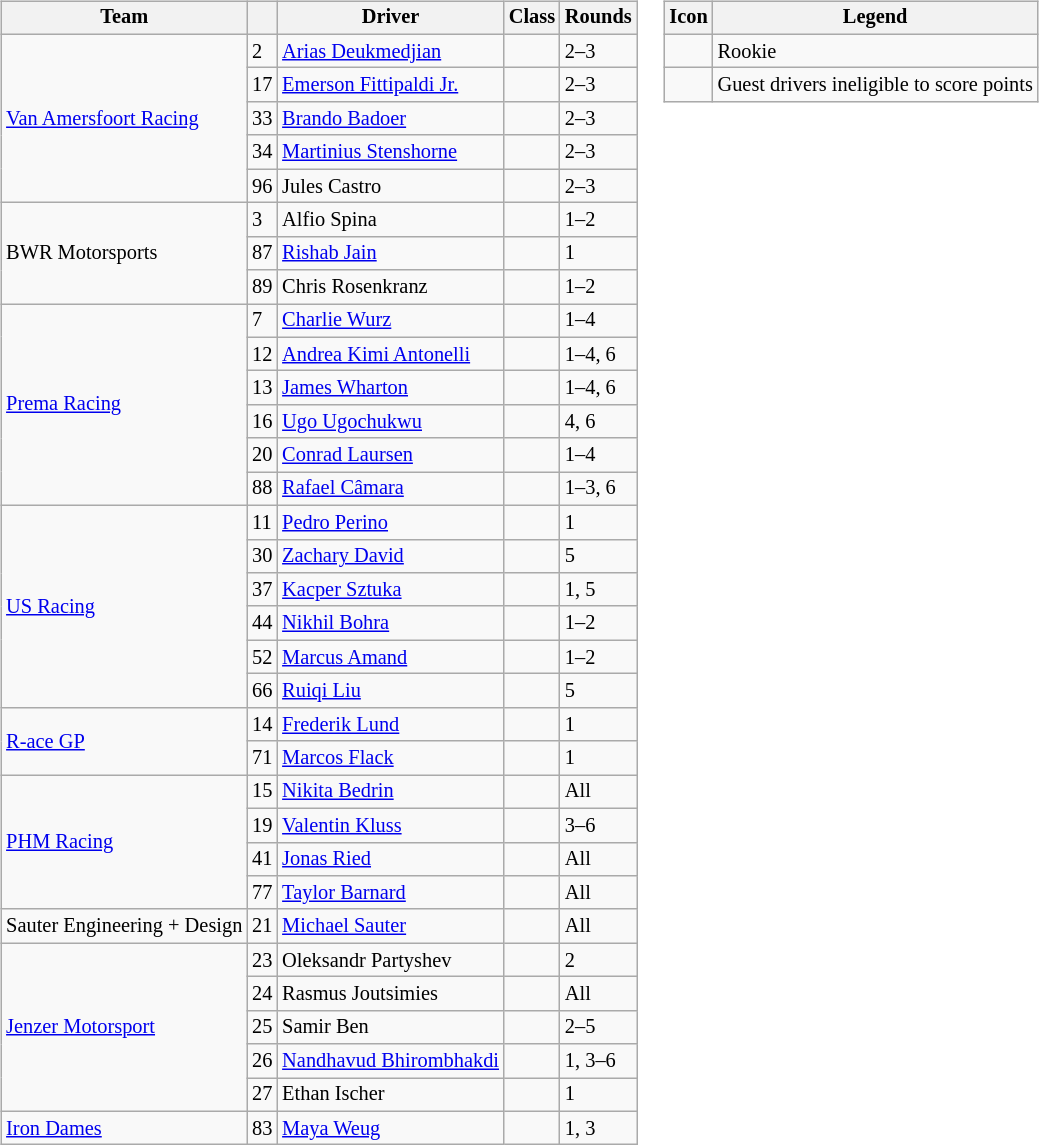<table>
<tr>
<td><br><table class="wikitable" style="font-size: 85%;">
<tr>
<th>Team</th>
<th></th>
<th>Driver</th>
<th>Class</th>
<th>Rounds</th>
</tr>
<tr>
<td rowspan=5 nowrap> <a href='#'>Van Amersfoort Racing</a></td>
<td>2</td>
<td> <a href='#'>Arias Deukmedjian</a></td>
<td style="text-align:center"></td>
<td>2–3</td>
</tr>
<tr>
<td>17</td>
<td nowrap> <a href='#'>Emerson Fittipaldi Jr.</a></td>
<td style="text-align:center"></td>
<td>2–3</td>
</tr>
<tr>
<td>33</td>
<td> <a href='#'>Brando Badoer</a></td>
<td style="text-align:center"> </td>
<td>2–3</td>
</tr>
<tr>
<td>34</td>
<td> <a href='#'>Martinius Stenshorne</a></td>
<td style="text-align:center"> </td>
<td>2–3</td>
</tr>
<tr>
<td>96</td>
<td> Jules Castro</td>
<td style="text-align:center"> </td>
<td>2–3</td>
</tr>
<tr>
<td rowspan=3> BWR Motorsports</td>
<td>3</td>
<td> Alfio Spina</td>
<td style="text-align:center"></td>
<td>1–2</td>
</tr>
<tr>
<td>87</td>
<td> <a href='#'>Rishab Jain</a></td>
<td style="text-align:center"></td>
<td>1</td>
</tr>
<tr>
<td>89</td>
<td> Chris Rosenkranz</td>
<td style="text-align:center"></td>
<td>1–2</td>
</tr>
<tr>
<td rowspan=6> <a href='#'>Prema Racing</a></td>
<td>7</td>
<td> <a href='#'>Charlie Wurz</a></td>
<td></td>
<td>1–4</td>
</tr>
<tr>
<td>12</td>
<td> <a href='#'>Andrea Kimi Antonelli</a></td>
<td></td>
<td>1–4, 6</td>
</tr>
<tr>
<td>13</td>
<td> <a href='#'>James Wharton</a></td>
<td style="text-align:center"></td>
<td>1–4, 6</td>
</tr>
<tr>
<td>16</td>
<td> <a href='#'>Ugo Ugochukwu</a></td>
<td style="text-align:center"> </td>
<td>4, 6</td>
</tr>
<tr>
<td>20</td>
<td> <a href='#'>Conrad Laursen</a></td>
<td></td>
<td>1–4</td>
</tr>
<tr>
<td>88</td>
<td> <a href='#'>Rafael Câmara</a></td>
<td style="text-align:center"></td>
<td>1–3, 6</td>
</tr>
<tr>
<td rowspan=6> <a href='#'>US Racing</a></td>
<td>11</td>
<td> <a href='#'>Pedro Perino</a></td>
<td style="text-align:center"></td>
<td>1</td>
</tr>
<tr>
<td>30</td>
<td> <a href='#'>Zachary David</a></td>
<td style="text-align:center"></td>
<td>5</td>
</tr>
<tr>
<td>37</td>
<td> <a href='#'>Kacper Sztuka</a></td>
<td></td>
<td>1, 5</td>
</tr>
<tr>
<td>44</td>
<td> <a href='#'>Nikhil Bohra</a></td>
<td style="text-align:center"></td>
<td>1–2</td>
</tr>
<tr>
<td>52</td>
<td> <a href='#'>Marcus Amand</a></td>
<td></td>
<td>1–2</td>
</tr>
<tr>
<td>66</td>
<td> <a href='#'>Ruiqi Liu</a></td>
<td style="text-align:center"></td>
<td>5</td>
</tr>
<tr>
<td rowspan=2> <a href='#'>R-ace GP</a></td>
<td>14</td>
<td> <a href='#'>Frederik Lund</a></td>
<td style="text-align:center"> </td>
<td>1</td>
</tr>
<tr>
<td>71</td>
<td> <a href='#'>Marcos Flack</a></td>
<td style="text-align:center"></td>
<td>1</td>
</tr>
<tr>
<td rowspan=4> <a href='#'>PHM Racing</a></td>
<td>15</td>
<td> <a href='#'>Nikita Bedrin</a></td>
<td></td>
<td>All</td>
</tr>
<tr>
<td>19</td>
<td> <a href='#'>Valentin Kluss</a></td>
<td style="text-align:center"></td>
<td>3–6</td>
</tr>
<tr>
<td>41</td>
<td> <a href='#'>Jonas Ried</a></td>
<td></td>
<td>All</td>
</tr>
<tr>
<td>77</td>
<td> <a href='#'>Taylor Barnard</a></td>
<td></td>
<td>All</td>
</tr>
<tr>
<td nowrap> Sauter Engineering + Design</td>
<td>21</td>
<td> <a href='#'>Michael Sauter</a></td>
<td></td>
<td>All</td>
</tr>
<tr>
<td rowspan=5> <a href='#'>Jenzer Motorsport</a></td>
<td>23</td>
<td> Oleksandr Partyshev</td>
<td style="text-align:center"></td>
<td>2</td>
</tr>
<tr>
<td>24</td>
<td> Rasmus Joutsimies</td>
<td style="text-align:center"></td>
<td>All</td>
</tr>
<tr>
<td>25</td>
<td> Samir Ben</td>
<td></td>
<td>2–5</td>
</tr>
<tr>
<td>26</td>
<td nowrap> <a href='#'>Nandhavud Bhirombhakdi</a></td>
<td style="text-align:center"></td>
<td>1, 3–6</td>
</tr>
<tr>
<td>27</td>
<td> Ethan Ischer</td>
<td style="text-align:center" nowrap> </td>
<td>1</td>
</tr>
<tr>
<td rowspan=1> <a href='#'>Iron Dames</a></td>
<td>83</td>
<td> <a href='#'>Maya Weug</a></td>
<td style="text-align:center"></td>
<td>1, 3</td>
</tr>
</table>
</td>
<td style="vertical-align:top"><br><table class="wikitable" style="font-size: 85%;">
<tr>
<th>Icon</th>
<th>Legend</th>
</tr>
<tr>
<td style="text-align:center"></td>
<td>Rookie</td>
</tr>
<tr>
<td style="text-align:center"></td>
<td>Guest drivers ineligible to score points</td>
</tr>
</table>
</td>
</tr>
</table>
